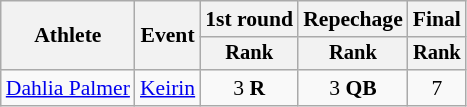<table class="wikitable" style="font-size:90%">
<tr>
<th rowspan=2>Athlete</th>
<th rowspan=2>Event</th>
<th>1st round</th>
<th>Repechage</th>
<th>Final</th>
</tr>
<tr style="font-size:95%">
<th>Rank</th>
<th>Rank</th>
<th>Rank</th>
</tr>
<tr align=center>
<td align=left><a href='#'>Dahlia Palmer</a></td>
<td align=left><a href='#'>Keirin</a></td>
<td>3 <strong>R</strong></td>
<td>3 <strong>QB</strong></td>
<td>7</td>
</tr>
</table>
